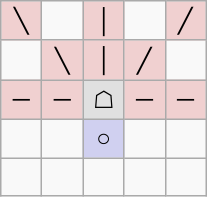<table border="1" class="wikitable">
<tr align=center>
<td width="20" style="background:#f0d0d0;">╲</td>
<td width="20"> </td>
<td width="20" style="background:#f0d0d0;">│</td>
<td width="20"> </td>
<td width="20" style="background:#f0d0d0;">╱</td>
</tr>
<tr align=center>
<td> </td>
<td style="background:#f0d0d0;">╲</td>
<td style="background:#f0d0d0;">│</td>
<td style="background:#f0d0d0;">╱</td>
<td> </td>
</tr>
<tr align=center>
<td style="background:#f0d0d0;">─</td>
<td style="background:#f0d0d0;">─</td>
<td style="background:#e0e0e0;">☖</td>
<td style="background:#f0d0d0;">─</td>
<td style="background:#f0d0d0;">─</td>
</tr>
<tr align=center>
<td> </td>
<td> </td>
<td style="background:#d0d0f0;">○</td>
<td> </td>
<td> </td>
</tr>
<tr align=center>
<td> </td>
<td> </td>
<td> </td>
<td> </td>
<td> </td>
</tr>
</table>
